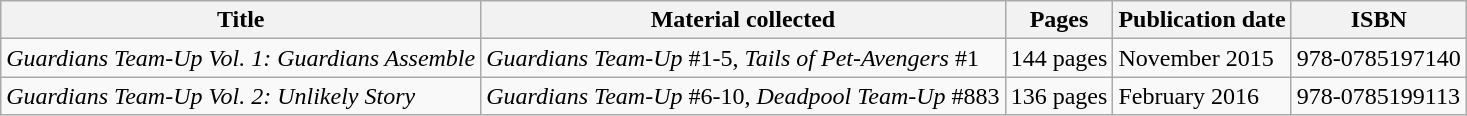<table class="wikitable">
<tr>
<th>Title</th>
<th>Material collected</th>
<th>Pages</th>
<th>Publication date</th>
<th>ISBN</th>
</tr>
<tr>
<td><em>Guardians Team-Up Vol. 1: Guardians Assemble</em></td>
<td><em>Guardians Team-Up</em> #1-5, <em>Tails of Pet-Avengers</em> #1</td>
<td>144 pages</td>
<td>November 2015</td>
<td>978-0785197140</td>
</tr>
<tr>
<td><em>Guardians Team-Up Vol. 2: Unlikely Story</em></td>
<td><em>Guardians Team-Up</em> #6-10, <em>Deadpool Team-Up</em> #883</td>
<td>136 pages</td>
<td>February 2016</td>
<td>978-0785199113</td>
</tr>
</table>
